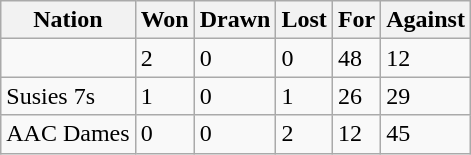<table class="wikitable">
<tr>
<th>Nation</th>
<th>Won</th>
<th>Drawn</th>
<th>Lost</th>
<th>For</th>
<th>Against</th>
</tr>
<tr>
<td></td>
<td>2</td>
<td>0</td>
<td>0</td>
<td>48</td>
<td>12</td>
</tr>
<tr>
<td>Susies 7s</td>
<td>1</td>
<td>0</td>
<td>1</td>
<td>26</td>
<td>29</td>
</tr>
<tr>
<td>AAC Dames</td>
<td>0</td>
<td>0</td>
<td>2</td>
<td>12</td>
<td>45</td>
</tr>
</table>
